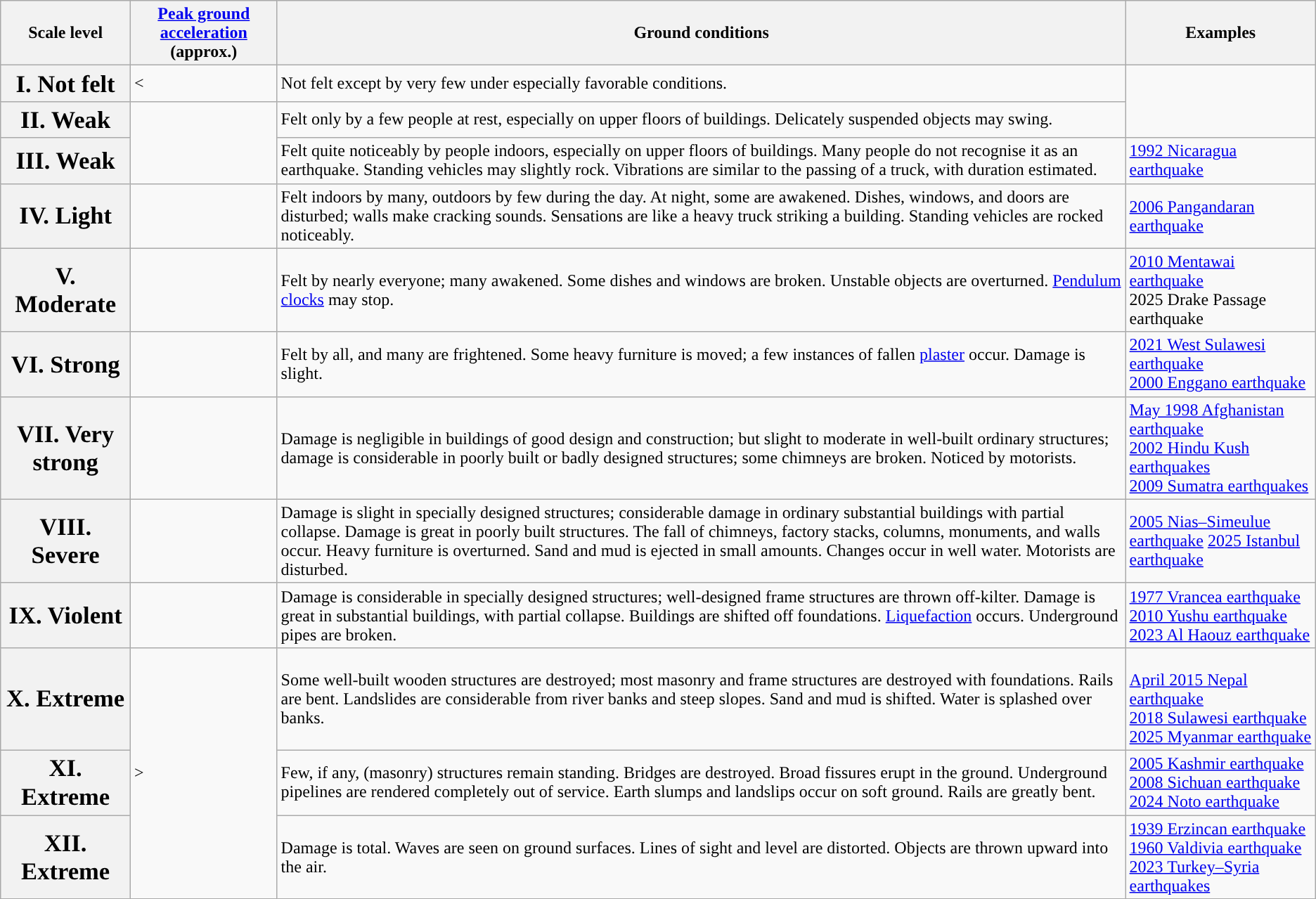<table class="wikitable">
<tr>
<th>Scale level</th>
<th><a href='#'>Peak ground acceleration</a> (approx.)</th>
<th>Ground conditions</th>
<th>Examples</th>
</tr>
<tr>
<th><span><big><big>I. Not felt</big></big></span></th>
<td><</td>
<td>Not felt except by very few under especially favorable conditions.</td>
</tr>
<tr>
<th><span><big><big>II. Weak</big></big></span></th>
<td rowspan="2"></td>
<td>Felt only by a few people at rest, especially on upper floors of buildings. Delicately suspended objects may swing.</td>
</tr>
<tr>
<th><span><big><big>III. Weak</big></big></span></th>
<td>Felt quite noticeably by people indoors, especially on upper floors of buildings. Many people do not recognise it as an earthquake. Standing vehicles may slightly rock. Vibrations are similar to the passing of a truck, with duration estimated.</td>
<td><a href='#'>1992 Nicaragua earthquake</a></td>
</tr>
<tr>
<th><span><big><big>IV. Light</big></big></span></th>
<td></td>
<td>Felt indoors by many, outdoors by few during the day. At night, some are awakened. Dishes, windows, and doors are disturbed; walls make cracking sounds. Sensations are like a heavy truck striking a building. Standing vehicles are rocked noticeably.</td>
<td><a href='#'>2006 Pangandaran earthquake</a></td>
</tr>
<tr>
<th><span><big><big>V. Moderate</big></big></span></th>
<td></td>
<td>Felt by nearly everyone; many awakened. Some dishes and windows are broken. Unstable objects are overturned. <a href='#'>Pendulum clocks</a> may stop.</td>
<td><a href='#'>2010 Mentawai earthquake</a><br>2025 Drake Passage earthquake</td>
</tr>
<tr>
<th><span><big><big>VI. Strong</big></big></span></th>
<td></td>
<td>Felt by all, and many are frightened. Some heavy furniture is moved; a few instances of fallen <a href='#'>plaster</a> occur. Damage is slight.</td>
<td><a href='#'>2021 West Sulawesi earthquake</a><br><a href='#'>2000 Enggano earthquake</a></td>
</tr>
<tr>
<th><span><big><big>VII. Very strong</big></big></span></th>
<td></td>
<td>Damage is negligible in buildings of good design and construction; but slight to moderate in well-built ordinary structures; damage is considerable in poorly built or badly designed structures; some chimneys are broken. Noticed by motorists.</td>
<td><a href='#'>May 1998 Afghanistan earthquake</a><br><a href='#'>2002 Hindu Kush earthquakes</a><br><a href='#'>2009 Sumatra earthquakes</a></td>
</tr>
<tr>
<th><span><big><big>VIII. Severe</big></big></span></th>
<td></td>
<td>Damage is slight in specially designed structures; considerable damage in ordinary substantial buildings with partial collapse. Damage is great in poorly built structures. The fall of chimneys, factory stacks, columns, monuments, and walls occur. Heavy furniture is overturned. Sand and mud is ejected in small amounts. Changes occur in well water. Motorists are disturbed.</td>
<td><a href='#'>2005 Nias–Simeulue earthquake</a> <a href='#'>2025 Istanbul earthquake</a></td>
</tr>
<tr>
<th><span><big><big>IX. Violent</big></big></span></th>
<td></td>
<td>Damage is considerable in specially designed structures; well-designed frame structures are thrown off-kilter. Damage is great in substantial buildings, with partial collapse. Buildings are shifted off foundations. <a href='#'>Liquefaction</a> occurs. Underground pipes are broken.</td>
<td><a href='#'>1977 Vrancea earthquake</a> <br><a href='#'>2010 Yushu earthquake</a><br><a href='#'>2023 Al Haouz earthquake</a></td>
</tr>
<tr>
<th><span><big><big>X. Extreme</big></big></span></th>
<td rowspan=3>></td>
<td>Some well-built wooden structures are destroyed; most masonry and frame structures are destroyed with foundations. Rails are bent. Landslides are considerable from river banks and steep slopes. Sand and mud is shifted. Water is splashed over banks.</td>
<td><br><a href='#'>April 2015 Nepal earthquake</a><br><a href='#'>2018 Sulawesi earthquake</a><br><a href='#'>2025 Myanmar earthquake</a></td>
</tr>
<tr>
<th><span><big><big>XI. Extreme</big></big></span></th>
<td>Few, if any, (masonry) structures remain standing. Bridges are destroyed. Broad fissures erupt in the ground. Underground pipelines are rendered completely out of service. Earth slumps and landslips occur on soft ground. Rails are greatly bent.</td>
<td><a href='#'>2005 Kashmir earthquake</a><br><a href='#'>2008 Sichuan earthquake</a><br><a href='#'>2024 Noto earthquake</a></td>
</tr>
<tr>
<th><span><big><big>XII. Extreme</big></big></span></th>
<td>Damage is total. Waves are seen on ground surfaces. Lines of sight and level are distorted. Objects are thrown upward into the air.</td>
<td><a href='#'>1939 Erzincan earthquake</a><br><a href='#'>1960 Valdivia earthquake</a><br><a href='#'>2023 Turkey–Syria earthquakes</a></td>
</tr>
</table>
